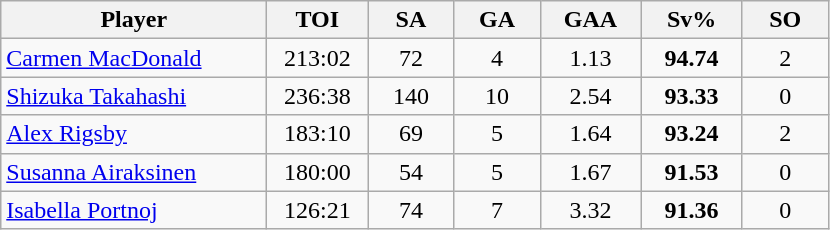<table class="wikitable sortable" style="text-align:center;">
<tr>
<th style="width:170px;">Player</th>
<th style="width:60px;">TOI</th>
<th style="width:50px;">SA</th>
<th style="width:50px;">GA</th>
<th style="width:60px;">GAA</th>
<th style="width:60px;">Sv%</th>
<th style="width:50px;">SO</th>
</tr>
<tr>
<td style="text-align:left;"> <a href='#'>Carmen MacDonald</a></td>
<td>213:02</td>
<td>72</td>
<td>4</td>
<td>1.13</td>
<td><strong>94.74</strong></td>
<td>2</td>
</tr>
<tr>
<td style="text-align:left;"> <a href='#'>Shizuka Takahashi</a></td>
<td>236:38</td>
<td>140</td>
<td>10</td>
<td>2.54</td>
<td><strong>93.33</strong></td>
<td>0</td>
</tr>
<tr>
<td style="text-align:left;"> <a href='#'>Alex Rigsby</a></td>
<td>183:10</td>
<td>69</td>
<td>5</td>
<td>1.64</td>
<td><strong>93.24</strong></td>
<td>2</td>
</tr>
<tr>
<td style="text-align:left;"> <a href='#'>Susanna Airaksinen</a></td>
<td>180:00</td>
<td>54</td>
<td>5</td>
<td>1.67</td>
<td><strong>91.53</strong></td>
<td>0</td>
</tr>
<tr>
<td style="text-align:left;"> <a href='#'>Isabella Portnoj</a></td>
<td>126:21</td>
<td>74</td>
<td>7</td>
<td>3.32</td>
<td><strong>91.36</strong></td>
<td>0</td>
</tr>
</table>
